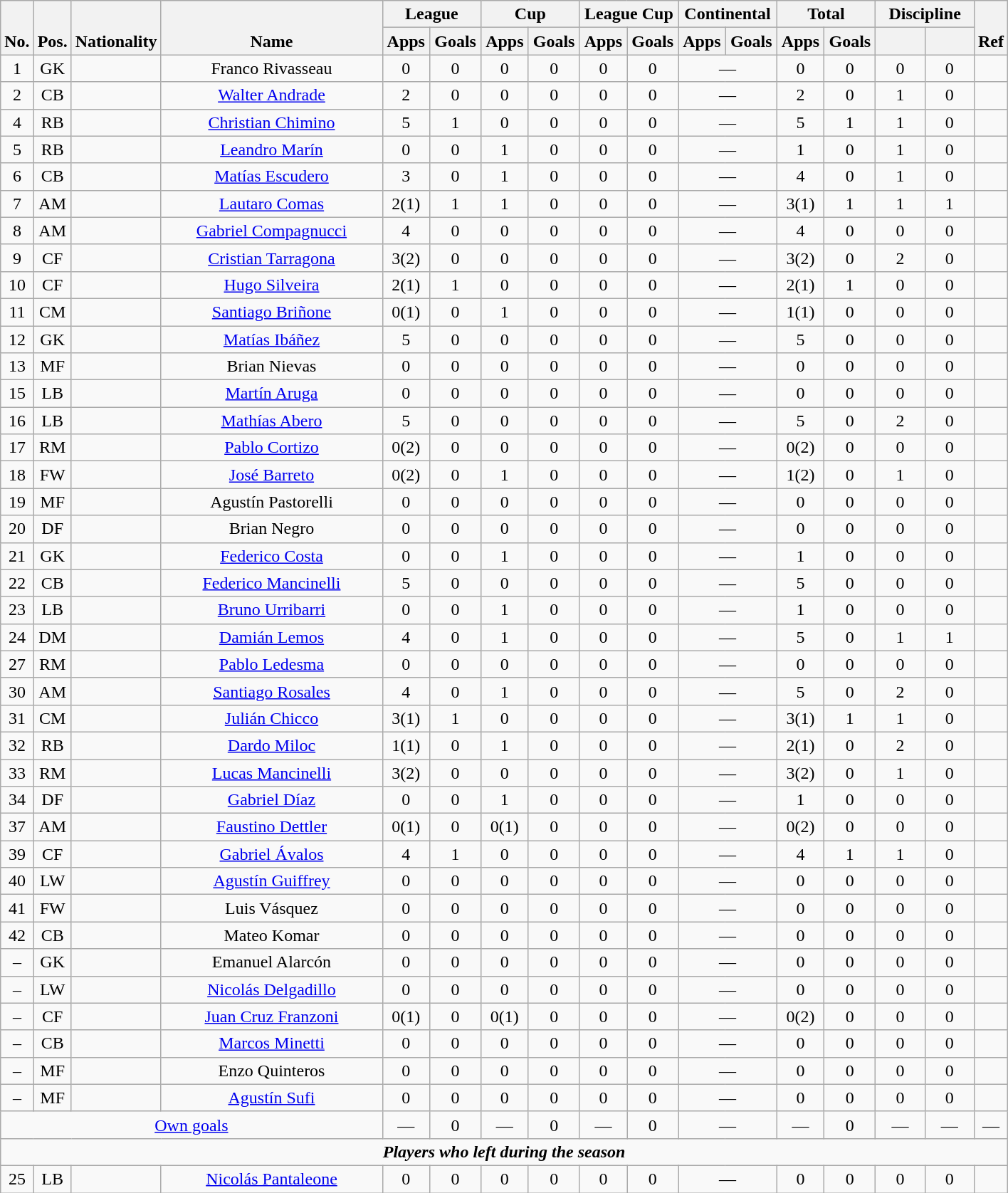<table class="wikitable" style="text-align:center">
<tr>
<th rowspan="2" valign="bottom">No.</th>
<th rowspan="2" valign="bottom">Pos.</th>
<th rowspan="2" valign="bottom">Nationality</th>
<th rowspan="2" valign="bottom" width="200">Name</th>
<th colspan="2" width="85">League</th>
<th colspan="2" width="85">Cup</th>
<th colspan="2" width="85">League Cup</th>
<th colspan="2" width="85">Continental</th>
<th colspan="2" width="85">Total</th>
<th colspan="2" width="85">Discipline</th>
<th rowspan="2" valign="bottom">Ref</th>
</tr>
<tr>
<th>Apps</th>
<th>Goals</th>
<th>Apps</th>
<th>Goals</th>
<th>Apps</th>
<th>Goals</th>
<th>Apps</th>
<th>Goals</th>
<th>Apps</th>
<th>Goals</th>
<th></th>
<th></th>
</tr>
<tr>
<td align="center">1</td>
<td align="center">GK</td>
<td align="center"></td>
<td align="center">Franco Rivasseau</td>
<td>0</td>
<td>0</td>
<td>0</td>
<td>0</td>
<td>0</td>
<td>0</td>
<td colspan="2">—</td>
<td>0</td>
<td>0</td>
<td>0</td>
<td>0</td>
<td></td>
</tr>
<tr>
<td align="center">2</td>
<td align="center">CB</td>
<td align="center"></td>
<td align="center"><a href='#'>Walter Andrade</a></td>
<td>2</td>
<td>0</td>
<td>0</td>
<td>0</td>
<td>0</td>
<td>0</td>
<td colspan="2">—</td>
<td>2</td>
<td>0</td>
<td>1</td>
<td>0</td>
<td></td>
</tr>
<tr>
<td align="center">4</td>
<td align="center">RB</td>
<td align="center"></td>
<td align="center"><a href='#'>Christian Chimino</a></td>
<td>5</td>
<td>1</td>
<td>0</td>
<td>0</td>
<td>0</td>
<td>0</td>
<td colspan="2">—</td>
<td>5</td>
<td>1</td>
<td>1</td>
<td>0</td>
<td></td>
</tr>
<tr>
<td align="center">5</td>
<td align="center">RB</td>
<td align="center"></td>
<td align="center"><a href='#'>Leandro Marín</a></td>
<td>0</td>
<td>0</td>
<td>1</td>
<td>0</td>
<td>0</td>
<td>0</td>
<td colspan="2">—</td>
<td>1</td>
<td>0</td>
<td>1</td>
<td>0</td>
<td></td>
</tr>
<tr>
<td align="center">6</td>
<td align="center">CB</td>
<td align="center"></td>
<td align="center"><a href='#'>Matías Escudero</a></td>
<td>3</td>
<td>0</td>
<td>1</td>
<td>0</td>
<td>0</td>
<td>0</td>
<td colspan="2">—</td>
<td>4</td>
<td>0</td>
<td>1</td>
<td>0</td>
<td></td>
</tr>
<tr>
<td align="center">7</td>
<td align="center">AM</td>
<td align="center"></td>
<td align="center"><a href='#'>Lautaro Comas</a></td>
<td>2(1)</td>
<td>1</td>
<td>1</td>
<td>0</td>
<td>0</td>
<td>0</td>
<td colspan="2">—</td>
<td>3(1)</td>
<td>1</td>
<td>1</td>
<td>1</td>
<td></td>
</tr>
<tr>
<td align="center">8</td>
<td align="center">AM</td>
<td align="center"></td>
<td align="center"><a href='#'>Gabriel Compagnucci</a></td>
<td>4</td>
<td>0</td>
<td>0</td>
<td>0</td>
<td>0</td>
<td>0</td>
<td colspan="2">—</td>
<td>4</td>
<td>0</td>
<td>0</td>
<td>0</td>
<td></td>
</tr>
<tr>
<td align="center">9</td>
<td align="center">CF</td>
<td align="center"></td>
<td align="center"><a href='#'>Cristian Tarragona</a></td>
<td>3(2)</td>
<td>0</td>
<td>0</td>
<td>0</td>
<td>0</td>
<td>0</td>
<td colspan="2">—</td>
<td>3(2)</td>
<td>0</td>
<td>2</td>
<td>0</td>
<td></td>
</tr>
<tr>
<td align="center">10</td>
<td align="center">CF</td>
<td align="center"></td>
<td align="center"><a href='#'>Hugo Silveira</a></td>
<td>2(1)</td>
<td>1</td>
<td>0</td>
<td>0</td>
<td>0</td>
<td>0</td>
<td colspan="2">—</td>
<td>2(1)</td>
<td>1</td>
<td>0</td>
<td>0</td>
<td></td>
</tr>
<tr>
<td align="center">11</td>
<td align="center">CM</td>
<td align="center"></td>
<td align="center"><a href='#'>Santiago Briñone</a></td>
<td>0(1)</td>
<td>0</td>
<td>1</td>
<td>0</td>
<td>0</td>
<td>0</td>
<td colspan="2">—</td>
<td>1(1)</td>
<td>0</td>
<td>0</td>
<td>0</td>
<td></td>
</tr>
<tr>
<td align="center">12</td>
<td align="center">GK</td>
<td align="center"></td>
<td align="center"><a href='#'>Matías Ibáñez</a></td>
<td>5</td>
<td>0</td>
<td>0</td>
<td>0</td>
<td>0</td>
<td>0</td>
<td colspan="2">—</td>
<td>5</td>
<td>0</td>
<td>0</td>
<td>0</td>
<td></td>
</tr>
<tr>
<td align="center">13</td>
<td align="center">MF</td>
<td align="center"></td>
<td align="center">Brian Nievas</td>
<td>0</td>
<td>0</td>
<td>0</td>
<td>0</td>
<td>0</td>
<td>0</td>
<td colspan="2">—</td>
<td>0</td>
<td>0</td>
<td>0</td>
<td>0</td>
<td></td>
</tr>
<tr>
<td align="center">15</td>
<td align="center">LB</td>
<td align="center"></td>
<td align="center"><a href='#'>Martín Aruga</a></td>
<td>0</td>
<td>0</td>
<td>0</td>
<td>0</td>
<td>0</td>
<td>0</td>
<td colspan="2">—</td>
<td>0</td>
<td>0</td>
<td>0</td>
<td>0</td>
<td></td>
</tr>
<tr>
<td align="center">16</td>
<td align="center">LB</td>
<td align="center"></td>
<td align="center"><a href='#'>Mathías Abero</a></td>
<td>5</td>
<td>0</td>
<td>0</td>
<td>0</td>
<td>0</td>
<td>0</td>
<td colspan="2">—</td>
<td>5</td>
<td>0</td>
<td>2</td>
<td>0</td>
<td></td>
</tr>
<tr>
<td align="center">17</td>
<td align="center">RM</td>
<td align="center"></td>
<td align="center"><a href='#'>Pablo Cortizo</a></td>
<td>0(2)</td>
<td>0</td>
<td>0</td>
<td>0</td>
<td>0</td>
<td>0</td>
<td colspan="2">—</td>
<td>0(2)</td>
<td>0</td>
<td>0</td>
<td>0</td>
<td></td>
</tr>
<tr>
<td align="center">18</td>
<td align="center">FW</td>
<td align="center"></td>
<td align="center"><a href='#'>José Barreto</a></td>
<td>0(2)</td>
<td>0</td>
<td>1</td>
<td>0</td>
<td>0</td>
<td>0</td>
<td colspan="2">—</td>
<td>1(2)</td>
<td>0</td>
<td>1</td>
<td>0</td>
<td></td>
</tr>
<tr>
<td align="center">19</td>
<td align="center">MF</td>
<td align="center"></td>
<td align="center">Agustín Pastorelli</td>
<td>0</td>
<td>0</td>
<td>0</td>
<td>0</td>
<td>0</td>
<td>0</td>
<td colspan="2">—</td>
<td>0</td>
<td>0</td>
<td>0</td>
<td>0</td>
<td></td>
</tr>
<tr>
<td align="center">20</td>
<td align="center">DF</td>
<td align="center"></td>
<td align="center">Brian Negro</td>
<td>0</td>
<td>0</td>
<td>0</td>
<td>0</td>
<td>0</td>
<td>0</td>
<td colspan="2">—</td>
<td>0</td>
<td>0</td>
<td>0</td>
<td>0</td>
<td></td>
</tr>
<tr>
<td align="center">21</td>
<td align="center">GK</td>
<td align="center"></td>
<td align="center"><a href='#'>Federico Costa</a></td>
<td>0</td>
<td>0</td>
<td>1</td>
<td>0</td>
<td>0</td>
<td>0</td>
<td colspan="2">—</td>
<td>1</td>
<td>0</td>
<td>0</td>
<td>0</td>
<td></td>
</tr>
<tr>
<td align="center">22</td>
<td align="center">CB</td>
<td align="center"></td>
<td align="center"><a href='#'>Federico Mancinelli</a></td>
<td>5</td>
<td>0</td>
<td>0</td>
<td>0</td>
<td>0</td>
<td>0</td>
<td colspan="2">—</td>
<td>5</td>
<td>0</td>
<td>0</td>
<td>0</td>
<td></td>
</tr>
<tr>
<td align="center">23</td>
<td align="center">LB</td>
<td align="center"></td>
<td align="center"><a href='#'>Bruno Urribarri</a></td>
<td>0</td>
<td>0</td>
<td>1</td>
<td>0</td>
<td>0</td>
<td>0</td>
<td colspan="2">—</td>
<td>1</td>
<td>0</td>
<td>0</td>
<td>0</td>
<td></td>
</tr>
<tr>
<td align="center">24</td>
<td align="center">DM</td>
<td align="center"></td>
<td align="center"><a href='#'>Damián Lemos</a></td>
<td>4</td>
<td>0</td>
<td>1</td>
<td>0</td>
<td>0</td>
<td>0</td>
<td colspan="2">—</td>
<td>5</td>
<td>0</td>
<td>1</td>
<td>1</td>
<td></td>
</tr>
<tr>
<td align="center">27</td>
<td align="center">RM</td>
<td align="center"></td>
<td align="center"><a href='#'>Pablo Ledesma</a></td>
<td>0</td>
<td>0</td>
<td>0</td>
<td>0</td>
<td>0</td>
<td>0</td>
<td colspan="2">—</td>
<td>0</td>
<td>0</td>
<td>0</td>
<td>0</td>
<td></td>
</tr>
<tr>
<td align="center">30</td>
<td align="center">AM</td>
<td align="center"></td>
<td align="center"><a href='#'>Santiago Rosales</a></td>
<td>4</td>
<td>0</td>
<td>1</td>
<td>0</td>
<td>0</td>
<td>0</td>
<td colspan="2">—</td>
<td>5</td>
<td>0</td>
<td>2</td>
<td>0</td>
<td></td>
</tr>
<tr>
<td align="center">31</td>
<td align="center">CM</td>
<td align="center"></td>
<td align="center"><a href='#'>Julián Chicco</a></td>
<td>3(1)</td>
<td>1</td>
<td>0</td>
<td>0</td>
<td>0</td>
<td>0</td>
<td colspan="2">—</td>
<td>3(1)</td>
<td>1</td>
<td>1</td>
<td>0</td>
<td></td>
</tr>
<tr>
<td align="center">32</td>
<td align="center">RB</td>
<td align="center"></td>
<td align="center"><a href='#'>Dardo Miloc</a></td>
<td>1(1)</td>
<td>0</td>
<td>1</td>
<td>0</td>
<td>0</td>
<td>0</td>
<td colspan="2">—</td>
<td>2(1)</td>
<td>0</td>
<td>2</td>
<td>0</td>
<td></td>
</tr>
<tr>
<td align="center">33</td>
<td align="center">RM</td>
<td align="center"></td>
<td align="center"><a href='#'>Lucas Mancinelli</a></td>
<td>3(2)</td>
<td>0</td>
<td>0</td>
<td>0</td>
<td>0</td>
<td>0</td>
<td colspan="2">—</td>
<td>3(2)</td>
<td>0</td>
<td>1</td>
<td>0</td>
<td></td>
</tr>
<tr>
<td align="center">34</td>
<td align="center">DF</td>
<td align="center"></td>
<td align="center"><a href='#'>Gabriel Díaz</a></td>
<td>0</td>
<td>0</td>
<td>1</td>
<td>0</td>
<td>0</td>
<td>0</td>
<td colspan="2">—</td>
<td>1</td>
<td>0</td>
<td>0</td>
<td>0</td>
<td></td>
</tr>
<tr>
<td align="center">37</td>
<td align="center">AM</td>
<td align="center"></td>
<td align="center"><a href='#'>Faustino Dettler</a></td>
<td>0(1)</td>
<td>0</td>
<td>0(1)</td>
<td>0</td>
<td>0</td>
<td>0</td>
<td colspan="2">—</td>
<td>0(2)</td>
<td>0</td>
<td>0</td>
<td>0</td>
<td></td>
</tr>
<tr>
<td align="center">39</td>
<td align="center">CF</td>
<td align="center"></td>
<td align="center"><a href='#'>Gabriel Ávalos</a></td>
<td>4</td>
<td>1</td>
<td>0</td>
<td>0</td>
<td>0</td>
<td>0</td>
<td colspan="2">—</td>
<td>4</td>
<td>1</td>
<td>1</td>
<td>0</td>
<td></td>
</tr>
<tr>
<td align="center">40</td>
<td align="center">LW</td>
<td align="center"></td>
<td align="center"><a href='#'>Agustín Guiffrey</a></td>
<td>0</td>
<td>0</td>
<td>0</td>
<td>0</td>
<td>0</td>
<td>0</td>
<td colspan="2">—</td>
<td>0</td>
<td>0</td>
<td>0</td>
<td>0</td>
<td></td>
</tr>
<tr>
<td align="center">41</td>
<td align="center">FW</td>
<td align="center"></td>
<td align="center">Luis Vásquez</td>
<td>0</td>
<td>0</td>
<td>0</td>
<td>0</td>
<td>0</td>
<td>0</td>
<td colspan="2">—</td>
<td>0</td>
<td>0</td>
<td>0</td>
<td>0</td>
<td></td>
</tr>
<tr>
<td align="center">42</td>
<td align="center">CB</td>
<td align="center"></td>
<td align="center">Mateo Komar</td>
<td>0</td>
<td>0</td>
<td>0</td>
<td>0</td>
<td>0</td>
<td>0</td>
<td colspan="2">—</td>
<td>0</td>
<td>0</td>
<td>0</td>
<td>0</td>
<td></td>
</tr>
<tr>
<td align="center">–</td>
<td align="center">GK</td>
<td align="center"></td>
<td align="center">Emanuel Alarcón</td>
<td>0</td>
<td>0</td>
<td>0</td>
<td>0</td>
<td>0</td>
<td>0</td>
<td colspan="2">—</td>
<td>0</td>
<td>0</td>
<td>0</td>
<td>0</td>
<td></td>
</tr>
<tr>
<td align="center">–</td>
<td align="center">LW</td>
<td align="center"></td>
<td align="center"><a href='#'>Nicolás Delgadillo</a></td>
<td>0</td>
<td>0</td>
<td>0</td>
<td>0</td>
<td>0</td>
<td>0</td>
<td colspan="2">—</td>
<td>0</td>
<td>0</td>
<td>0</td>
<td>0</td>
<td></td>
</tr>
<tr>
<td align="center">–</td>
<td align="center">CF</td>
<td align="center"></td>
<td align="center"><a href='#'>Juan Cruz Franzoni</a></td>
<td>0(1)</td>
<td>0</td>
<td>0(1)</td>
<td>0</td>
<td>0</td>
<td>0</td>
<td colspan="2">—</td>
<td>0(2)</td>
<td>0</td>
<td>0</td>
<td>0</td>
<td></td>
</tr>
<tr>
<td align="center">–</td>
<td align="center">CB</td>
<td align="center"></td>
<td align="center"><a href='#'>Marcos Minetti</a></td>
<td>0</td>
<td>0</td>
<td>0</td>
<td>0</td>
<td>0</td>
<td>0</td>
<td colspan="2">—</td>
<td>0</td>
<td>0</td>
<td>0</td>
<td>0</td>
<td></td>
</tr>
<tr>
<td align="center">–</td>
<td align="center">MF</td>
<td align="center"></td>
<td align="center">Enzo Quinteros</td>
<td>0</td>
<td>0</td>
<td>0</td>
<td>0</td>
<td>0</td>
<td>0</td>
<td colspan="2">—</td>
<td>0</td>
<td>0</td>
<td>0</td>
<td>0</td>
<td></td>
</tr>
<tr>
<td align="center">–</td>
<td align="center">MF</td>
<td align="center"></td>
<td align="center"><a href='#'>Agustín Sufi</a></td>
<td>0</td>
<td>0</td>
<td>0</td>
<td>0</td>
<td>0</td>
<td>0</td>
<td colspan="2">—</td>
<td>0</td>
<td>0</td>
<td>0</td>
<td>0</td>
<td></td>
</tr>
<tr>
<td colspan="4" align="center"><a href='#'>Own goals</a></td>
<td>—</td>
<td>0</td>
<td>—</td>
<td>0</td>
<td>—</td>
<td>0</td>
<td colspan="2">—</td>
<td>—</td>
<td>0</td>
<td>—</td>
<td>—</td>
<td>—</td>
</tr>
<tr>
<td colspan="17" align="center"><strong><em>Players who left during the season</em></strong></td>
</tr>
<tr>
<td align="center">25</td>
<td align="center">LB</td>
<td align="center"></td>
<td align="center"><a href='#'>Nicolás Pantaleone</a></td>
<td>0</td>
<td>0</td>
<td>0</td>
<td>0</td>
<td>0</td>
<td>0</td>
<td colspan="2">—</td>
<td>0</td>
<td>0</td>
<td>0</td>
<td>0</td>
<td></td>
</tr>
</table>
